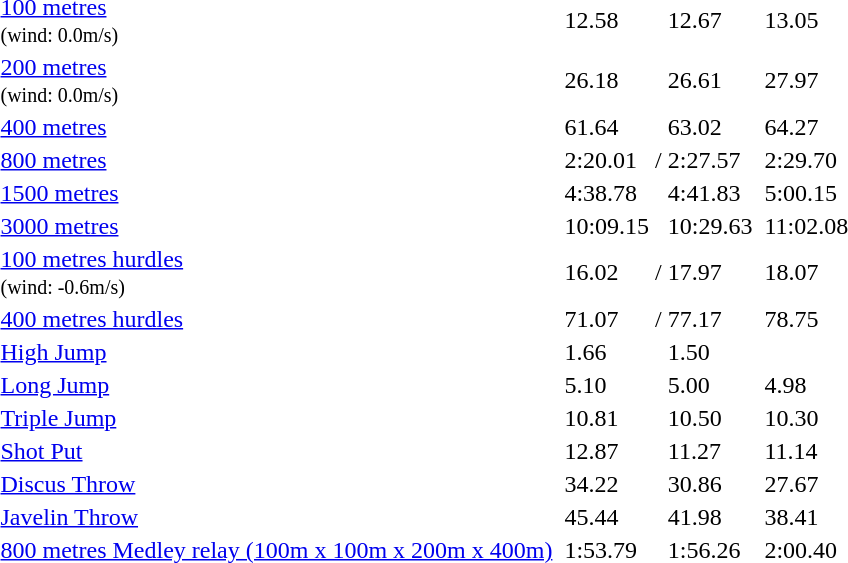<table>
<tr>
<td><a href='#'>100 metres</a> <br> <small>(wind: 0.0m/s)</small></td>
<td></td>
<td>12.58</td>
<td></td>
<td>12.67</td>
<td></td>
<td>13.05</td>
</tr>
<tr>
<td><a href='#'>200 metres</a> <br> <small>(wind: 0.0m/s)</small></td>
<td></td>
<td>26.18</td>
<td></td>
<td>26.61</td>
<td></td>
<td>27.97</td>
</tr>
<tr>
<td><a href='#'>400 metres</a></td>
<td></td>
<td>61.64</td>
<td></td>
<td>63.02</td>
<td></td>
<td>64.27</td>
</tr>
<tr>
<td><a href='#'>800 metres</a></td>
<td></td>
<td>2:20.01</td>
<td>/</td>
<td>2:27.57</td>
<td></td>
<td>2:29.70</td>
</tr>
<tr>
<td><a href='#'>1500 metres</a></td>
<td></td>
<td>4:38.78</td>
<td></td>
<td>4:41.83</td>
<td></td>
<td>5:00.15</td>
</tr>
<tr>
<td><a href='#'>3000 metres</a></td>
<td></td>
<td>10:09.15</td>
<td></td>
<td>10:29.63</td>
<td></td>
<td>11:02.08</td>
</tr>
<tr>
<td><a href='#'>100 metres hurdles</a> <br> <small>(wind: -0.6m/s)</small></td>
<td></td>
<td>16.02</td>
<td>/</td>
<td>17.97</td>
<td></td>
<td>18.07</td>
</tr>
<tr>
<td><a href='#'>400 metres hurdles</a></td>
<td></td>
<td>71.07</td>
<td>/</td>
<td>77.17</td>
<td></td>
<td>78.75</td>
</tr>
<tr>
<td><a href='#'>High Jump</a></td>
<td></td>
<td>1.66</td>
<td></td>
<td>1.50</td>
<td></td>
<td></td>
</tr>
<tr>
<td><a href='#'>Long Jump</a></td>
<td></td>
<td>5.10</td>
<td></td>
<td>5.00</td>
<td></td>
<td>4.98</td>
</tr>
<tr>
<td><a href='#'>Triple Jump</a></td>
<td></td>
<td>10.81</td>
<td></td>
<td>10.50</td>
<td></td>
<td>10.30</td>
</tr>
<tr>
<td><a href='#'>Shot Put</a></td>
<td></td>
<td>12.87</td>
<td></td>
<td>11.27</td>
<td></td>
<td>11.14</td>
</tr>
<tr>
<td><a href='#'>Discus Throw</a></td>
<td></td>
<td>34.22</td>
<td></td>
<td>30.86</td>
<td></td>
<td>27.67</td>
</tr>
<tr>
<td><a href='#'>Javelin Throw</a></td>
<td></td>
<td>45.44</td>
<td></td>
<td>41.98</td>
<td></td>
<td>38.41</td>
</tr>
<tr>
<td><a href='#'>800 metres Medley relay (100m x 100m x 200m x 400m)</a></td>
<td></td>
<td>1:53.79</td>
<td></td>
<td>1:56.26</td>
<td></td>
<td>2:00.40</td>
</tr>
</table>
